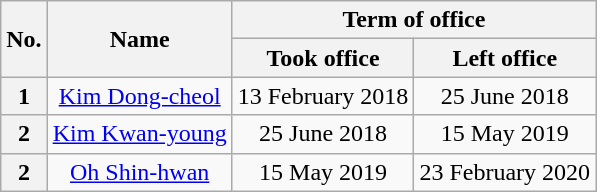<table class="wikitable" style="text-align:center">
<tr>
<th rowspan=2>No.</th>
<th rowspan=2>Name</th>
<th colspan=2>Term of office</th>
</tr>
<tr>
<th>Took office</th>
<th>Left office</th>
</tr>
<tr>
<th>1</th>
<td><a href='#'>Kim Dong-cheol</a></td>
<td>13 February 2018</td>
<td>25 June 2018</td>
</tr>
<tr>
<th>2</th>
<td><a href='#'>Kim Kwan-young</a></td>
<td>25 June 2018</td>
<td>15 May 2019</td>
</tr>
<tr>
<th>2</th>
<td><a href='#'>Oh Shin-hwan</a></td>
<td>15 May 2019</td>
<td>23 February 2020</td>
</tr>
</table>
